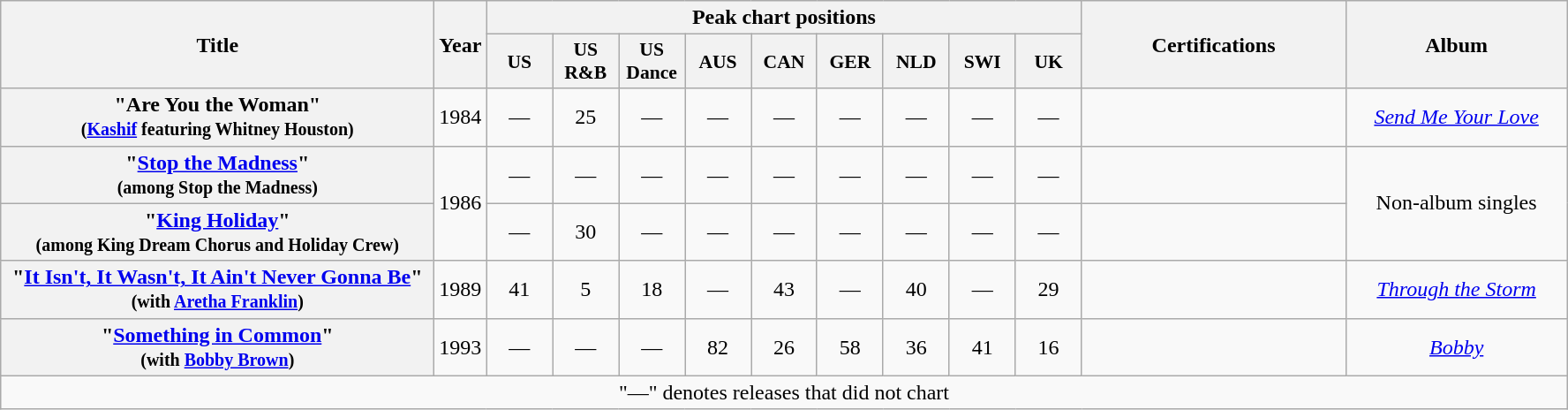<table class="wikitable plainrowheaders" style="text-align:center;">
<tr>
<th scope="col" rowspan="2" style="width:20em;">Title</th>
<th scope="col" rowspan="2">Year</th>
<th scope="col" colspan="9">Peak chart positions</th>
<th scope="col" rowspan="2" style="width:12em;">Certifications</th>
<th scope="col" rowspan="2" style="width:10em;">Album</th>
</tr>
<tr>
<th scope="col" style="width:3em; font-size:90%;">US<br></th>
<th scope="col" style="width:3em; font-size:90%;">US<br>R&B<br></th>
<th scope="col" style="width:3em; font-size:90%;">US Dance<br></th>
<th scope="col" style="width:3em; font-size:90%;">AUS<br></th>
<th scope="col" style="width:3em; font-size:90%;">CAN<br></th>
<th scope="col" style="width:3em; font-size:90%;">GER<br></th>
<th scope="col" style="width:3em; font-size:90%;">NLD<br></th>
<th scope="col" style="width:3em; font-size:90%;">SWI<br></th>
<th scope="col" style="width:3em; font-size:90%;">UK<br></th>
</tr>
<tr>
<th scope="row">"Are You the Woman"<br><small>(<a href='#'>Kashif</a> featuring Whitney Houston)</small></th>
<td>1984</td>
<td>―</td>
<td>25</td>
<td>―</td>
<td>―</td>
<td>―</td>
<td>―</td>
<td>―</td>
<td>―</td>
<td>―</td>
<td></td>
<td><em><a href='#'>Send Me Your Love</a></em></td>
</tr>
<tr>
<th scope="row">"<a href='#'>Stop the Madness</a>"<br><small>(among Stop the Madness)</small></th>
<td rowspan="2">1986</td>
<td>―</td>
<td>―</td>
<td>―</td>
<td>―</td>
<td>―</td>
<td>―</td>
<td>―</td>
<td>―</td>
<td>―</td>
<td></td>
<td rowspan="2">Non-album singles</td>
</tr>
<tr>
<th scope="row">"<a href='#'>King Holiday</a>"<br><small>(among King Dream Chorus and Holiday Crew)</small></th>
<td>―</td>
<td>30</td>
<td>―</td>
<td>―</td>
<td>―</td>
<td>―</td>
<td>―</td>
<td>―</td>
<td>―</td>
<td></td>
</tr>
<tr>
<th scope="row">"<a href='#'>It Isn't, It Wasn't, It Ain't Never Gonna Be</a>"<br><small>(with <a href='#'>Aretha Franklin</a>)</small></th>
<td>1989</td>
<td>41</td>
<td>5</td>
<td>18</td>
<td>―</td>
<td>43</td>
<td>―</td>
<td>40</td>
<td>―</td>
<td>29</td>
<td></td>
<td><em><a href='#'>Through the Storm</a></em></td>
</tr>
<tr>
<th scope="row">"<a href='#'>Something in Common</a>"<br> <small>(with <a href='#'>Bobby Brown</a>)</small></th>
<td>1993</td>
<td>—</td>
<td>—</td>
<td>—</td>
<td>82</td>
<td>26</td>
<td>58</td>
<td>36</td>
<td>41</td>
<td>16</td>
<td></td>
<td><em><a href='#'>Bobby</a></em></td>
</tr>
<tr>
<td colspan="17" style="text-align:center;">"—" denotes releases that did not chart</td>
</tr>
</table>
